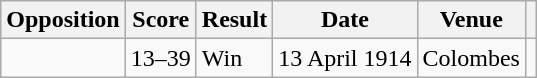<table class="wikitable sortable">
<tr>
<th>Opposition</th>
<th>Score</th>
<th>Result</th>
<th>Date</th>
<th>Venue</th>
<th scope="col" class="unsortable"></th>
</tr>
<tr>
<td></td>
<td align="center">13–39</td>
<td>Win</td>
<td align=right>13 April 1914</td>
<td>Colombes</td>
<td></td>
</tr>
</table>
